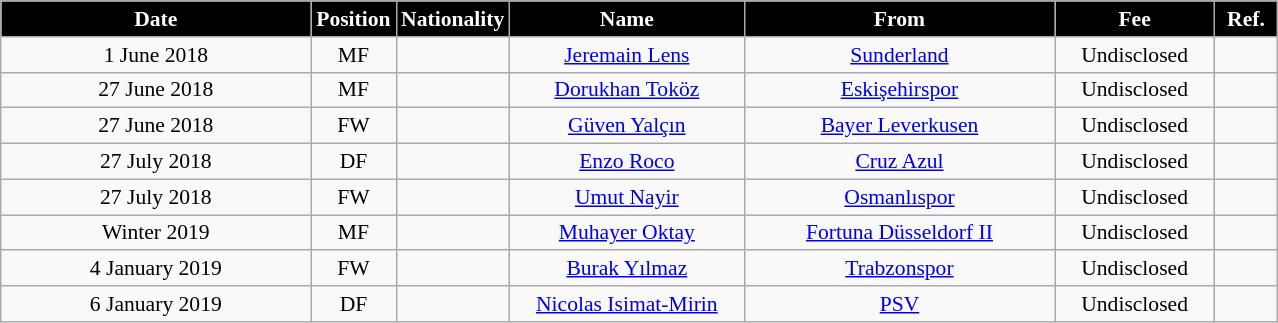<table class="wikitable"  style="text-align:center; font-size:90%; ">
<tr>
<th style="background:#000000; color:white; width:200px;">Date</th>
<th style="background:#000000; color:white; width:50px;">Position</th>
<th style="background:#000000; color:white; width:50px;">Nationality</th>
<th style="background:#000000; color:white; width:150px;">Name</th>
<th style="background:#000000; color:white; width:200px;">From</th>
<th style="background:#000000; color:white; width:100px;">Fee</th>
<th style="background:#000000; color:white; width:35px;">Ref.</th>
</tr>
<tr>
<td>1 June 2018</td>
<td>MF</td>
<td></td>
<td><a href='#'>Jeremain Lens</a></td>
<td><a href='#'>Sunderland</a></td>
<td>Undisclosed</td>
<td></td>
</tr>
<tr>
<td>27 June 2018</td>
<td>MF</td>
<td></td>
<td><a href='#'>Dorukhan Toköz</a></td>
<td><a href='#'>Eskişehirspor</a></td>
<td>Undisclosed</td>
<td></td>
</tr>
<tr>
<td>27 June 2018</td>
<td>FW</td>
<td></td>
<td><a href='#'>Güven Yalçın</a></td>
<td><a href='#'>Bayer Leverkusen</a></td>
<td>Undisclosed</td>
<td></td>
</tr>
<tr>
<td>27 July 2018</td>
<td>DF</td>
<td></td>
<td><a href='#'>Enzo Roco</a></td>
<td><a href='#'>Cruz Azul</a></td>
<td>Undisclosed</td>
<td></td>
</tr>
<tr>
<td>27 July 2018</td>
<td>FW</td>
<td></td>
<td><a href='#'>Umut Nayir</a></td>
<td><a href='#'>Osmanlıspor</a></td>
<td>Undisclosed</td>
<td></td>
</tr>
<tr>
<td>Winter 2019</td>
<td>MF</td>
<td></td>
<td><a href='#'>Muhayer Oktay</a></td>
<td><a href='#'>Fortuna Düsseldorf II</a></td>
<td>Undisclosed</td>
<td></td>
</tr>
<tr>
<td>4 January 2019</td>
<td>FW</td>
<td></td>
<td><a href='#'>Burak Yılmaz</a></td>
<td><a href='#'>Trabzonspor</a></td>
<td>Undisclosed</td>
<td></td>
</tr>
<tr>
<td>6 January 2019</td>
<td>DF</td>
<td></td>
<td><a href='#'>Nicolas Isimat-Mirin</a></td>
<td><a href='#'>PSV</a></td>
<td>Undisclosed</td>
<td></td>
</tr>
</table>
